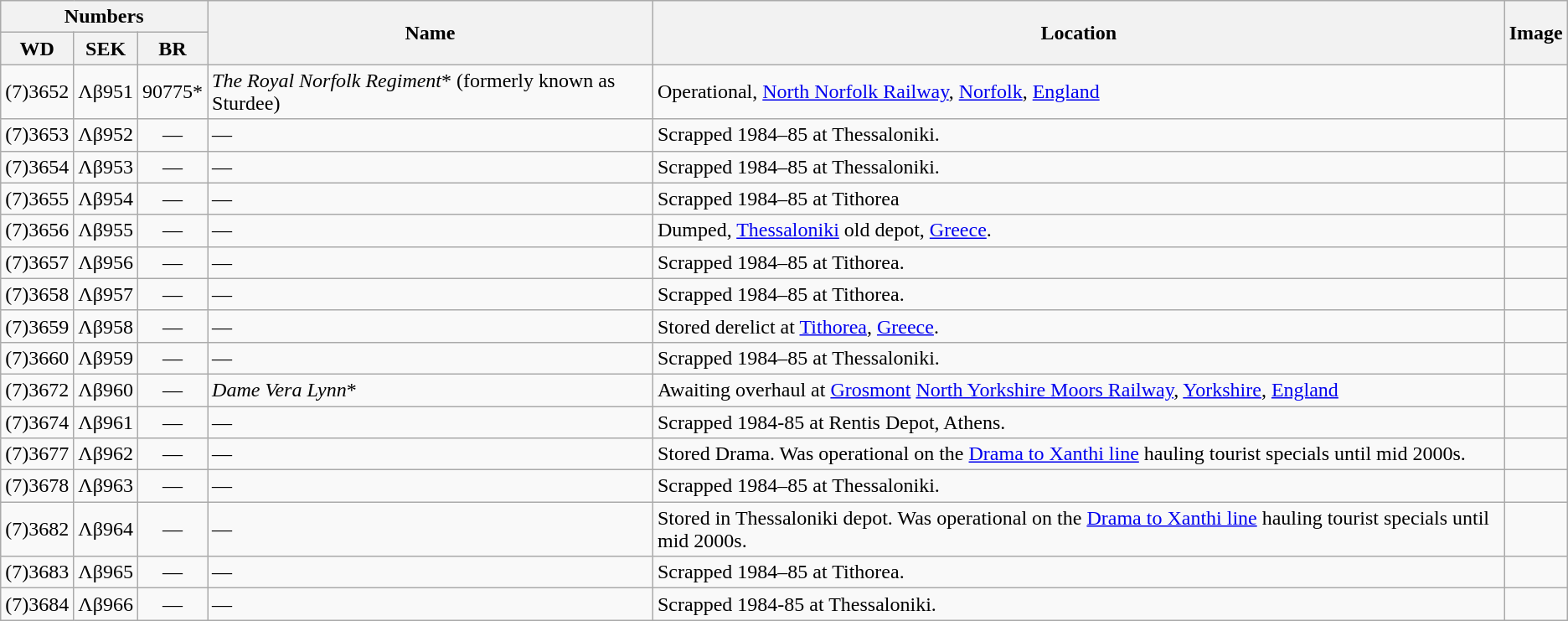<table class="wikitable" style=text-align:center>
<tr>
<th colspan=3>Numbers</th>
<th rowspan=2>Name</th>
<th rowspan=2>Location</th>
<th rowspan=2>Image</th>
</tr>
<tr>
<th>WD</th>
<th>SEK</th>
<th>BR</th>
</tr>
<tr>
<td>(7)3652</td>
<td>Λβ951</td>
<td>90775*</td>
<td align=left><em>The Royal Norfolk Regiment</em>* (formerly known as Sturdee)</td>
<td align=left>Operational, <a href='#'>North Norfolk Railway</a>, <a href='#'>Norfolk</a>, <a href='#'>England</a></td>
<td></td>
</tr>
<tr>
<td>(7)3653</td>
<td>Λβ952</td>
<td>—</td>
<td align=left>—</td>
<td align=left>Scrapped 1984–85 at Thessaloniki.</td>
<td></td>
</tr>
<tr>
<td>(7)3654</td>
<td>Λβ953</td>
<td>—</td>
<td align=left>—</td>
<td align=left>Scrapped 1984–85 at Thessaloniki.</td>
<td></td>
</tr>
<tr>
<td>(7)3655</td>
<td>Λβ954</td>
<td>—</td>
<td align=left>—</td>
<td align=left>Scrapped 1984–85 at Tithorea</td>
<td></td>
</tr>
<tr>
<td>(7)3656</td>
<td>Λβ955</td>
<td>—</td>
<td align=left>—</td>
<td align=left>Dumped, <a href='#'>Thessaloniki</a> old depot, <a href='#'>Greece</a>.</td>
<td></td>
</tr>
<tr>
<td>(7)3657</td>
<td>Λβ956</td>
<td>—</td>
<td align=left>—</td>
<td align=left>Scrapped 1984–85 at Tithorea.</td>
<td></td>
</tr>
<tr>
<td>(7)3658</td>
<td>Λβ957</td>
<td>—</td>
<td align=left>—</td>
<td align=left>Scrapped 1984–85 at Tithorea.</td>
<td></td>
</tr>
<tr>
<td>(7)3659</td>
<td>Λβ958</td>
<td>—</td>
<td align=left>—</td>
<td align=left>Stored derelict at <a href='#'>Tithorea</a>, <a href='#'>Greece</a>.</td>
<td></td>
</tr>
<tr>
<td>(7)3660</td>
<td>Λβ959</td>
<td>—</td>
<td align=left>—</td>
<td align=left>Scrapped 1984–85 at Thessaloniki.</td>
<td></td>
</tr>
<tr>
<td>(7)3672</td>
<td>Λβ960</td>
<td>—</td>
<td align=left><em>Dame Vera Lynn</em>*</td>
<td align=left>Awaiting overhaul at <a href='#'>Grosmont</a> <a href='#'>North Yorkshire Moors Railway</a>, <a href='#'>Yorkshire</a>, <a href='#'>England</a></td>
<td></td>
</tr>
<tr>
<td>(7)3674</td>
<td>Λβ961</td>
<td>—</td>
<td align=left>—</td>
<td align=left>Scrapped 1984-85 at Rentis Depot, Athens.</td>
<td></td>
</tr>
<tr>
<td>(7)3677</td>
<td>Λβ962</td>
<td>—</td>
<td align=left>—</td>
<td align=left>Stored Drama. Was operational on the <a href='#'>Drama to Xanthi line</a> hauling tourist specials until mid 2000s.</td>
<td></td>
</tr>
<tr>
<td>(7)3678</td>
<td>Λβ963</td>
<td>—</td>
<td align=left>—</td>
<td align=left>Scrapped 1984–85 at Thessaloniki.</td>
<td></td>
</tr>
<tr>
<td>(7)3682</td>
<td>Λβ964</td>
<td>—</td>
<td align=left>—</td>
<td align=left>Stored in Thessaloniki depot. Was operational on the <a href='#'>Drama to Xanthi line</a> hauling tourist specials until mid 2000s.</td>
<td></td>
</tr>
<tr>
<td>(7)3683</td>
<td>Λβ965</td>
<td>—</td>
<td align=left>—</td>
<td align=left>Scrapped 1984–85 at Tithorea.</td>
<td></td>
</tr>
<tr>
<td>(7)3684</td>
<td>Λβ966</td>
<td>—</td>
<td align=left>—</td>
<td align=left>Scrapped 1984-85 at Thessaloniki.</td>
<td></td>
</tr>
</table>
